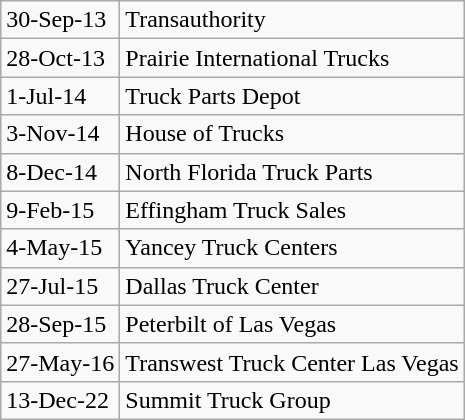<table class="wikitable">
<tr>
<td>30-Sep-13</td>
<td>Transauthority</td>
</tr>
<tr>
<td>28-Oct-13</td>
<td>Prairie International Trucks</td>
</tr>
<tr>
<td>1-Jul-14</td>
<td>Truck Parts Depot</td>
</tr>
<tr>
<td>3-Nov-14</td>
<td>House of Trucks</td>
</tr>
<tr>
<td>8-Dec-14</td>
<td>North Florida Truck Parts</td>
</tr>
<tr>
<td>9-Feb-15</td>
<td>Effingham Truck Sales</td>
</tr>
<tr>
<td>4-May-15</td>
<td>Yancey Truck Centers</td>
</tr>
<tr>
<td>27-Jul-15</td>
<td>Dallas Truck Center</td>
</tr>
<tr>
<td>28-Sep-15</td>
<td>Peterbilt of Las Vegas</td>
</tr>
<tr>
<td>27-May-16</td>
<td>Transwest Truck Center Las Vegas</td>
</tr>
<tr>
<td>13-Dec-22</td>
<td>Summit Truck Group</td>
</tr>
</table>
